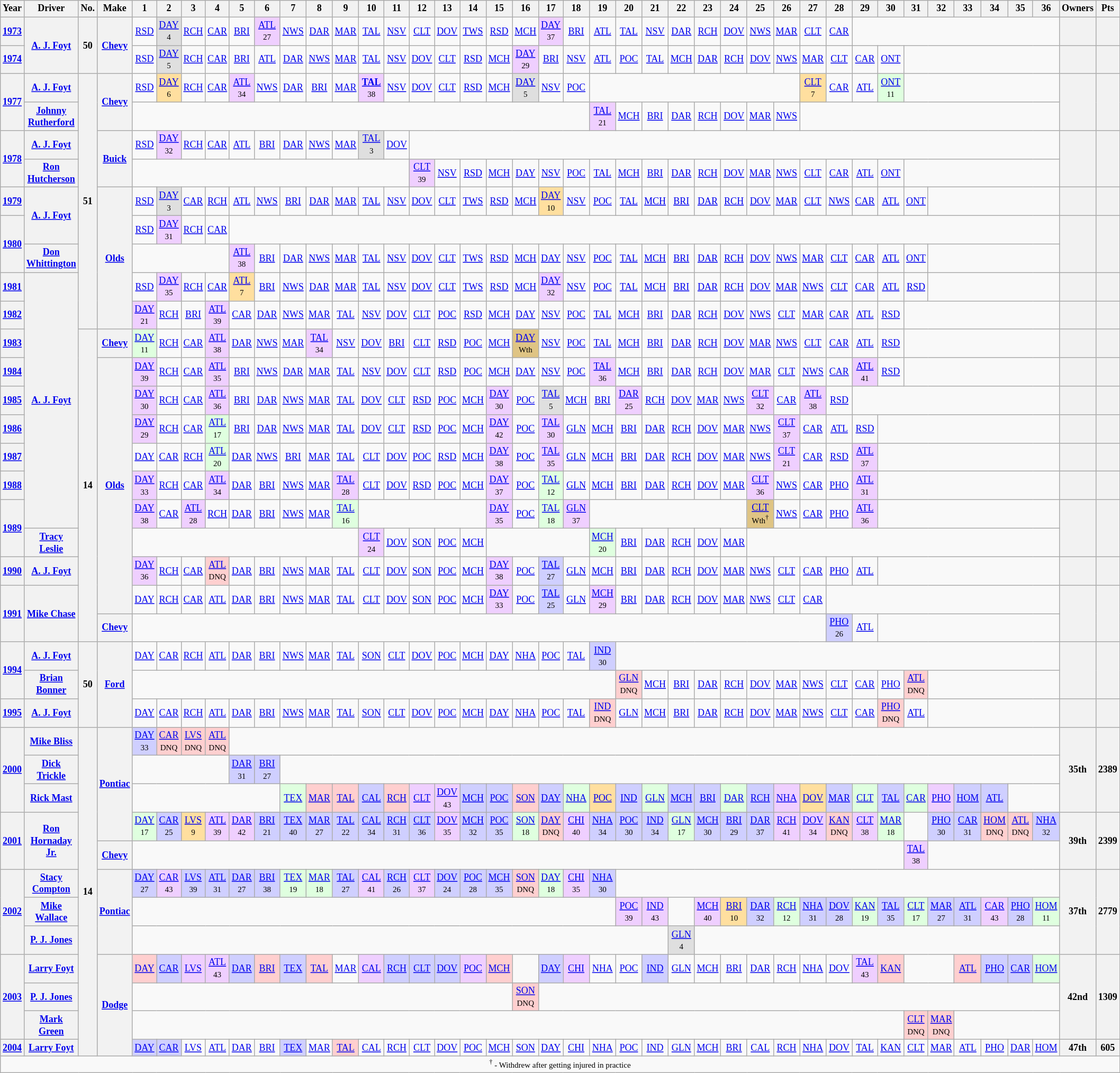<table class="wikitable" style="text-align:center; font-size:75%">
<tr>
<th>Year</th>
<th>Driver</th>
<th>No.</th>
<th>Make</th>
<th>1</th>
<th>2</th>
<th>3</th>
<th>4</th>
<th>5</th>
<th>6</th>
<th>7</th>
<th>8</th>
<th>9</th>
<th>10</th>
<th>11</th>
<th>12</th>
<th>13</th>
<th>14</th>
<th>15</th>
<th>16</th>
<th>17</th>
<th>18</th>
<th>19</th>
<th>20</th>
<th>21</th>
<th>22</th>
<th>23</th>
<th>24</th>
<th>25</th>
<th>26</th>
<th>27</th>
<th>28</th>
<th>29</th>
<th>30</th>
<th>31</th>
<th>32</th>
<th>33</th>
<th>34</th>
<th>35</th>
<th>36</th>
<th>Owners</th>
<th>Pts</th>
</tr>
<tr>
<th><a href='#'>1973</a></th>
<th rowspan=2><a href='#'>A. J. Foyt</a></th>
<th rowspan=2>50</th>
<th rowspan=2><a href='#'>Chevy</a></th>
<td><a href='#'>RSD</a></td>
<td style="background:#DFDFDF;"><a href='#'>DAY</a><br><small>4</small></td>
<td><a href='#'>RCH</a></td>
<td><a href='#'>CAR</a></td>
<td><a href='#'>BRI</a></td>
<td style="background:#EFCFFF;"><a href='#'>ATL</a><br><small>27</small></td>
<td><a href='#'>NWS</a></td>
<td><a href='#'>DAR</a></td>
<td><a href='#'>MAR</a></td>
<td><a href='#'>TAL</a></td>
<td><a href='#'>NSV</a></td>
<td><a href='#'>CLT</a></td>
<td><a href='#'>DOV</a></td>
<td><a href='#'>TWS</a></td>
<td><a href='#'>RSD</a></td>
<td><a href='#'>MCH</a></td>
<td style="background:#EFCFFF;"><a href='#'>DAY</a><br><small>37</small></td>
<td><a href='#'>BRI</a></td>
<td><a href='#'>ATL</a></td>
<td><a href='#'>TAL</a></td>
<td><a href='#'>NSV</a></td>
<td><a href='#'>DAR</a></td>
<td><a href='#'>RCH</a></td>
<td><a href='#'>DOV</a></td>
<td><a href='#'>NWS</a></td>
<td><a href='#'>MAR</a></td>
<td><a href='#'>CLT</a></td>
<td><a href='#'>CAR</a></td>
<td colspan=8></td>
<th></th>
<th></th>
</tr>
<tr>
<th><a href='#'>1974</a></th>
<td><a href='#'>RSD</a></td>
<td style="background:#DFDFDF;"><a href='#'>DAY</a><br><small>5</small></td>
<td><a href='#'>RCH</a></td>
<td><a href='#'>CAR</a></td>
<td><a href='#'>BRI</a></td>
<td><a href='#'>ATL</a></td>
<td><a href='#'>DAR</a></td>
<td><a href='#'>NWS</a></td>
<td><a href='#'>MAR</a></td>
<td><a href='#'>TAL</a></td>
<td><a href='#'>NSV</a></td>
<td><a href='#'>DOV</a></td>
<td><a href='#'>CLT</a></td>
<td><a href='#'>RSD</a></td>
<td><a href='#'>MCH</a></td>
<td style="background:#EFCFFF;"><a href='#'>DAY</a><br><small>29</small></td>
<td><a href='#'>BRI</a></td>
<td><a href='#'>NSV</a></td>
<td><a href='#'>ATL</a></td>
<td><a href='#'>POC</a></td>
<td><a href='#'>TAL</a></td>
<td><a href='#'>MCH</a></td>
<td><a href='#'>DAR</a></td>
<td><a href='#'>RCH</a></td>
<td><a href='#'>DOV</a></td>
<td><a href='#'>NWS</a></td>
<td><a href='#'>MAR</a></td>
<td><a href='#'>CLT</a></td>
<td><a href='#'>CAR</a></td>
<td><a href='#'>ONT</a></td>
<td colspan=6></td>
<th></th>
<th></th>
</tr>
<tr>
<th rowspan=2><a href='#'>1977</a></th>
<th><a href='#'>A. J. Foyt</a></th>
<th rowspan=9>51</th>
<th rowspan=2><a href='#'>Chevy</a></th>
<td><a href='#'>RSD</a></td>
<td style="background:#FFDF9F;"><a href='#'>DAY</a><br><small>6</small></td>
<td><a href='#'>RCH</a></td>
<td><a href='#'>CAR</a></td>
<td style="background:#EFCFFF;"><a href='#'>ATL</a><br><small>34</small></td>
<td><a href='#'>NWS</a></td>
<td><a href='#'>DAR</a></td>
<td><a href='#'>BRI</a></td>
<td><a href='#'>MAR</a></td>
<td style="background:#EFCFFF;"><strong><a href='#'>TAL</a></strong><br><small>38</small></td>
<td><a href='#'>NSV</a></td>
<td><a href='#'>DOV</a></td>
<td><a href='#'>CLT</a></td>
<td><a href='#'>RSD</a></td>
<td><a href='#'>MCH</a></td>
<td style="background:#DFDFDF;"><a href='#'>DAY</a><br><small>5</small></td>
<td><a href='#'>NSV</a></td>
<td><a href='#'>POC</a></td>
<td colspan=8></td>
<td style="background:#FFDF9F;"><a href='#'>CLT</a><br><small>7</small></td>
<td><a href='#'>CAR</a></td>
<td><a href='#'>ATL</a></td>
<td style="background:#DFFFDF;"><a href='#'>ONT</a><br><small>11</small></td>
<td colspan=6></td>
<th rowspan=2></th>
<th rowspan=2></th>
</tr>
<tr>
<th><a href='#'>Johnny Rutherford</a></th>
<td colspan=18></td>
<td style="background:#EFCFFF;"><a href='#'>TAL</a><br><small>21</small></td>
<td><a href='#'>MCH</a></td>
<td><a href='#'>BRI</a></td>
<td><a href='#'>DAR</a></td>
<td><a href='#'>RCH</a></td>
<td><a href='#'>DOV</a></td>
<td><a href='#'>MAR</a></td>
<td><a href='#'>NWS</a></td>
<td colspan=10></td>
</tr>
<tr>
<th rowspan=2><a href='#'>1978</a></th>
<th><a href='#'>A. J. Foyt</a></th>
<th rowspan=2><a href='#'>Buick</a></th>
<td><a href='#'>RSD</a></td>
<td style="background:#EFCFFF;"><a href='#'>DAY</a><br><small>32</small></td>
<td><a href='#'>RCH</a></td>
<td><a href='#'>CAR</a></td>
<td><a href='#'>ATL</a></td>
<td><a href='#'>BRI</a></td>
<td><a href='#'>DAR</a></td>
<td><a href='#'>NWS</a></td>
<td><a href='#'>MAR</a></td>
<td style="background:#DFDFDF;"><a href='#'>TAL</a><br><small>3</small></td>
<td><a href='#'>DOV</a></td>
<td colspan=25></td>
<th rowspan=2></th>
<th rowspan=2></th>
</tr>
<tr>
<th><a href='#'>Ron Hutcherson</a></th>
<td colspan=11></td>
<td style="background:#EFCFFF;"><a href='#'>CLT</a><br><small>39</small></td>
<td><a href='#'>NSV</a></td>
<td><a href='#'>RSD</a></td>
<td><a href='#'>MCH</a></td>
<td><a href='#'>DAY</a></td>
<td><a href='#'>NSV</a></td>
<td><a href='#'>POC</a></td>
<td><a href='#'>TAL</a></td>
<td><a href='#'>MCH</a></td>
<td><a href='#'>BRI</a></td>
<td><a href='#'>DAR</a></td>
<td><a href='#'>RCH</a></td>
<td><a href='#'>DOV</a></td>
<td><a href='#'>MAR</a></td>
<td><a href='#'>NWS</a></td>
<td><a href='#'>CLT</a></td>
<td><a href='#'>CAR</a></td>
<td><a href='#'>ATL</a></td>
<td><a href='#'>ONT</a></td>
<td colspan=6></td>
</tr>
<tr>
<th><a href='#'>1979</a></th>
<th rowspan=2><a href='#'>A. J. Foyt</a></th>
<th rowspan=5><a href='#'>Olds</a></th>
<td><a href='#'>RSD</a></td>
<td style="background:#DFDFDF;"><a href='#'>DAY</a><br><small>3</small></td>
<td><a href='#'>CAR</a></td>
<td><a href='#'>RCH</a></td>
<td><a href='#'>ATL</a></td>
<td><a href='#'>NWS</a></td>
<td><a href='#'>BRI</a></td>
<td><a href='#'>DAR</a></td>
<td><a href='#'>MAR</a></td>
<td><a href='#'>TAL</a></td>
<td><a href='#'>NSV</a></td>
<td><a href='#'>DOV</a></td>
<td><a href='#'>CLT</a></td>
<td><a href='#'>TWS</a></td>
<td><a href='#'>RSD</a></td>
<td><a href='#'>MCH</a></td>
<td style="background:#FFDF9F;"><a href='#'>DAY</a><br><small>10</small></td>
<td><a href='#'>NSV</a></td>
<td><a href='#'>POC</a></td>
<td><a href='#'>TAL</a></td>
<td><a href='#'>MCH</a></td>
<td><a href='#'>BRI</a></td>
<td><a href='#'>DAR</a></td>
<td><a href='#'>RCH</a></td>
<td><a href='#'>DOV</a></td>
<td><a href='#'>MAR</a></td>
<td><a href='#'>CLT</a></td>
<td><a href='#'>NWS</a></td>
<td><a href='#'>CAR</a></td>
<td><a href='#'>ATL</a></td>
<td><a href='#'>ONT</a></td>
<td colspan=5></td>
<th></th>
<th></th>
</tr>
<tr>
<th rowspan=2><a href='#'>1980</a></th>
<td><a href='#'>RSD</a></td>
<td style="background:#EFCFFF;"><a href='#'>DAY</a><br><small>31</small></td>
<td><a href='#'>RCH</a></td>
<td><a href='#'>CAR</a></td>
<td colspan=32></td>
<th rowspan=2></th>
<th rowspan=2></th>
</tr>
<tr>
<th><a href='#'>Don Whittington</a></th>
<td colspan=4></td>
<td style="background:#EFCFFF;"><a href='#'>ATL</a><br><small>38</small></td>
<td><a href='#'>BRI</a></td>
<td><a href='#'>DAR</a></td>
<td><a href='#'>NWS</a></td>
<td><a href='#'>MAR</a></td>
<td><a href='#'>TAL</a></td>
<td><a href='#'>NSV</a></td>
<td><a href='#'>DOV</a></td>
<td><a href='#'>CLT</a></td>
<td><a href='#'>TWS</a></td>
<td><a href='#'>RSD</a></td>
<td><a href='#'>MCH</a></td>
<td><a href='#'>DAY</a></td>
<td><a href='#'>NSV</a></td>
<td><a href='#'>POC</a></td>
<td><a href='#'>TAL</a></td>
<td><a href='#'>MCH</a></td>
<td><a href='#'>BRI</a></td>
<td><a href='#'>DAR</a></td>
<td><a href='#'>RCH</a></td>
<td><a href='#'>DOV</a></td>
<td><a href='#'>NWS</a></td>
<td><a href='#'>MAR</a></td>
<td><a href='#'>CLT</a></td>
<td><a href='#'>CAR</a></td>
<td><a href='#'>ATL</a></td>
<td><a href='#'>ONT</a></td>
<td colspan=5></td>
</tr>
<tr>
<th><a href='#'>1981</a></th>
<th rowspan=9><a href='#'>A. J. Foyt</a></th>
<td><a href='#'>RSD</a></td>
<td style="background:#EFCFFF;"><a href='#'>DAY</a><br><small>35</small></td>
<td><a href='#'>RCH</a></td>
<td><a href='#'>CAR</a></td>
<td style="background:#FFDF9F;"><a href='#'>ATL</a><br><small>7</small></td>
<td><a href='#'>BRI</a></td>
<td><a href='#'>NWS</a></td>
<td><a href='#'>DAR</a></td>
<td><a href='#'>MAR</a></td>
<td><a href='#'>TAL</a></td>
<td><a href='#'>NSV</a></td>
<td><a href='#'>DOV</a></td>
<td><a href='#'>CLT</a></td>
<td><a href='#'>TWS</a></td>
<td><a href='#'>RSD</a></td>
<td><a href='#'>MCH</a></td>
<td style="background:#EFCFFF;"><a href='#'>DAY</a><br><small>32</small></td>
<td><a href='#'>NSV</a></td>
<td><a href='#'>POC</a></td>
<td><a href='#'>TAL</a></td>
<td><a href='#'>MCH</a></td>
<td><a href='#'>BRI</a></td>
<td><a href='#'>DAR</a></td>
<td><a href='#'>RCH</a></td>
<td><a href='#'>DOV</a></td>
<td><a href='#'>MAR</a></td>
<td><a href='#'>NWS</a></td>
<td><a href='#'>CLT</a></td>
<td><a href='#'>CAR</a></td>
<td><a href='#'>ATL</a></td>
<td><a href='#'>RSD</a></td>
<td colspan=5></td>
<th></th>
<th></th>
</tr>
<tr>
<th><a href='#'>1982</a></th>
<td style="background:#EFCFFF;"><a href='#'>DAY</a><br><small>21</small></td>
<td><a href='#'>RCH</a></td>
<td><a href='#'>BRI</a></td>
<td style="background:#EFCFFF;"><a href='#'>ATL</a><br><small>39</small></td>
<td><a href='#'>CAR</a></td>
<td><a href='#'>DAR</a></td>
<td><a href='#'>NWS</a></td>
<td><a href='#'>MAR</a></td>
<td><a href='#'>TAL</a></td>
<td><a href='#'>NSV</a></td>
<td><a href='#'>DOV</a></td>
<td><a href='#'>CLT</a></td>
<td><a href='#'>POC</a></td>
<td><a href='#'>RSD</a></td>
<td><a href='#'>MCH</a></td>
<td><a href='#'>DAY</a></td>
<td><a href='#'>NSV</a></td>
<td><a href='#'>POC</a></td>
<td><a href='#'>TAL</a></td>
<td><a href='#'>MCH</a></td>
<td><a href='#'>BRI</a></td>
<td><a href='#'>DAR</a></td>
<td><a href='#'>RCH</a></td>
<td><a href='#'>DOV</a></td>
<td><a href='#'>NWS</a></td>
<td><a href='#'>CLT</a></td>
<td><a href='#'>MAR</a></td>
<td><a href='#'>CAR</a></td>
<td><a href='#'>ATL</a></td>
<td><a href='#'>RSD</a></td>
<td colspan=6></td>
<th></th>
<th></th>
</tr>
<tr>
<th><a href='#'>1983</a></th>
<th rowspan=11>14</th>
<th><a href='#'>Chevy</a></th>
<td style="background:#DFFFDF;"><a href='#'>DAY</a><br><small>11</small></td>
<td><a href='#'>RCH</a></td>
<td><a href='#'>CAR</a></td>
<td style="background:#EFCFFF;"><a href='#'>ATL</a><br><small>38</small></td>
<td><a href='#'>DAR</a></td>
<td><a href='#'>NWS</a></td>
<td><a href='#'>MAR</a></td>
<td style="background:#EFCFFF;"><a href='#'>TAL</a><br><small>34</small></td>
<td><a href='#'>NSV</a></td>
<td><a href='#'>DOV</a></td>
<td><a href='#'>BRI</a></td>
<td><a href='#'>CLT</a></td>
<td><a href='#'>RSD</a></td>
<td><a href='#'>POC</a></td>
<td><a href='#'>MCH</a></td>
<td style="background:#DFC484;"><a href='#'>DAY</a><br><small>Wth</small></td>
<td><a href='#'>NSV</a></td>
<td><a href='#'>POC</a></td>
<td><a href='#'>TAL</a></td>
<td><a href='#'>MCH</a></td>
<td><a href='#'>BRI</a></td>
<td><a href='#'>DAR</a></td>
<td><a href='#'>RCH</a></td>
<td><a href='#'>DOV</a></td>
<td><a href='#'>MAR</a></td>
<td><a href='#'>NWS</a></td>
<td><a href='#'>CLT</a></td>
<td><a href='#'>CAR</a></td>
<td><a href='#'>ATL</a></td>
<td><a href='#'>RSD</a></td>
<td colspan=6></td>
<th></th>
<th></th>
</tr>
<tr>
<th><a href='#'>1984</a></th>
<th rowspan=9><a href='#'>Olds</a></th>
<td style="background:#EFCFFF;"><a href='#'>DAY</a><br><small>39</small></td>
<td><a href='#'>RCH</a></td>
<td><a href='#'>CAR</a></td>
<td style="background:#EFCFFF;"><a href='#'>ATL</a><br><small>35</small></td>
<td><a href='#'>BRI</a></td>
<td><a href='#'>NWS</a></td>
<td><a href='#'>DAR</a></td>
<td><a href='#'>MAR</a></td>
<td><a href='#'>TAL</a></td>
<td><a href='#'>NSV</a></td>
<td><a href='#'>DOV</a></td>
<td><a href='#'>CLT</a></td>
<td><a href='#'>RSD</a></td>
<td><a href='#'>POC</a></td>
<td><a href='#'>MCH</a></td>
<td><a href='#'>DAY</a></td>
<td><a href='#'>NSV</a></td>
<td><a href='#'>POC</a></td>
<td style="background:#EFCFFF;"><a href='#'>TAL</a><br><small>36</small></td>
<td><a href='#'>MCH</a></td>
<td><a href='#'>BRI</a></td>
<td><a href='#'>DAR</a></td>
<td><a href='#'>RCH</a></td>
<td><a href='#'>DOV</a></td>
<td><a href='#'>MAR</a></td>
<td><a href='#'>CLT</a></td>
<td><a href='#'>NWS</a></td>
<td><a href='#'>CAR</a></td>
<td style="background:#EFCFFF;"><a href='#'>ATL</a><br><small>41</small></td>
<td><a href='#'>RSD</a></td>
<td colspan=6></td>
<th></th>
<th></th>
</tr>
<tr>
<th><a href='#'>1985</a></th>
<td style="background:#EFCFFF;"><a href='#'>DAY</a><br><small>30</small></td>
<td><a href='#'>RCH</a></td>
<td><a href='#'>CAR</a></td>
<td style="background:#EFCFFF;"><a href='#'>ATL</a><br><small>36</small></td>
<td><a href='#'>BRI</a></td>
<td><a href='#'>DAR</a></td>
<td><a href='#'>NWS</a></td>
<td><a href='#'>MAR</a></td>
<td><a href='#'>TAL</a></td>
<td><a href='#'>DOV</a></td>
<td><a href='#'>CLT</a></td>
<td><a href='#'>RSD</a></td>
<td><a href='#'>POC</a></td>
<td><a href='#'>MCH</a></td>
<td style="background:#EFCFFF;"><a href='#'>DAY</a><br><small>30</small></td>
<td><a href='#'>POC</a></td>
<td style="background:#DFDFDF;"><a href='#'>TAL</a><br><small>5</small></td>
<td><a href='#'>MCH</a></td>
<td><a href='#'>BRI</a></td>
<td style="background:#EFCFFF;"><a href='#'>DAR</a><br><small>25</small></td>
<td><a href='#'>RCH</a></td>
<td><a href='#'>DOV</a></td>
<td><a href='#'>MAR</a></td>
<td><a href='#'>NWS</a></td>
<td style="background:#EFCFFF;"><a href='#'>CLT</a><br><small>32</small></td>
<td><a href='#'>CAR</a></td>
<td style="background:#EFCFFF;"><a href='#'>ATL</a><br><small>38</small></td>
<td><a href='#'>RSD</a></td>
<td colspan=8></td>
<th></th>
<th></th>
</tr>
<tr>
<th><a href='#'>1986</a></th>
<td style="background:#EFCFFF;"><a href='#'>DAY</a><br><small>29</small></td>
<td><a href='#'>RCH</a></td>
<td><a href='#'>CAR</a></td>
<td style="background:#DFFFDF;"><a href='#'>ATL</a><br><small>17</small></td>
<td><a href='#'>BRI</a></td>
<td><a href='#'>DAR</a></td>
<td><a href='#'>NWS</a></td>
<td><a href='#'>MAR</a></td>
<td><a href='#'>TAL</a></td>
<td><a href='#'>DOV</a></td>
<td><a href='#'>CLT</a></td>
<td><a href='#'>RSD</a></td>
<td><a href='#'>POC</a></td>
<td><a href='#'>MCH</a></td>
<td style="background:#EFCFFF;"><a href='#'>DAY</a><br><small>42</small></td>
<td><a href='#'>POC</a></td>
<td style="background:#EFCFFF;"><a href='#'>TAL</a><br><small>30</small></td>
<td><a href='#'>GLN</a></td>
<td><a href='#'>MCH</a></td>
<td><a href='#'>BRI</a></td>
<td><a href='#'>DAR</a></td>
<td><a href='#'>RCH</a></td>
<td><a href='#'>DOV</a></td>
<td><a href='#'>MAR</a></td>
<td><a href='#'>NWS</a></td>
<td style="background:#EFCFFF;"><a href='#'>CLT</a><br><small>37</small></td>
<td><a href='#'>CAR</a></td>
<td><a href='#'>ATL</a></td>
<td><a href='#'>RSD</a></td>
<td colspan=7></td>
<th></th>
<th></th>
</tr>
<tr>
<th><a href='#'>1987</a></th>
<td><a href='#'>DAY</a></td>
<td><a href='#'>CAR</a></td>
<td><a href='#'>RCH</a></td>
<td style="background:#DFFFDF;"><a href='#'>ATL</a><br><small>20</small></td>
<td><a href='#'>DAR</a></td>
<td><a href='#'>NWS</a></td>
<td><a href='#'>BRI</a></td>
<td><a href='#'>MAR</a></td>
<td><a href='#'>TAL</a></td>
<td><a href='#'>CLT</a></td>
<td><a href='#'>DOV</a></td>
<td><a href='#'>POC</a></td>
<td><a href='#'>RSD</a></td>
<td><a href='#'>MCH</a></td>
<td style="background:#EFCFFF;"><a href='#'>DAY</a><br><small>38</small></td>
<td><a href='#'>POC</a></td>
<td style="background:#EFCFFF;"><a href='#'>TAL</a><br><small>35</small></td>
<td><a href='#'>GLN</a></td>
<td><a href='#'>MCH</a></td>
<td><a href='#'>BRI</a></td>
<td><a href='#'>DAR</a></td>
<td><a href='#'>RCH</a></td>
<td><a href='#'>DOV</a></td>
<td><a href='#'>MAR</a></td>
<td><a href='#'>NWS</a></td>
<td style="background:#EFCFFF;"><a href='#'>CLT</a><br><small>21</small></td>
<td><a href='#'>CAR</a></td>
<td><a href='#'>RSD</a></td>
<td style="background:#EFCFFF;"><a href='#'>ATL</a><br><small>37</small></td>
<td colspan=7></td>
<th></th>
<th></th>
</tr>
<tr>
<th><a href='#'>1988</a></th>
<td style="background:#EFCFFF;"><a href='#'>DAY</a><br><small>33</small></td>
<td><a href='#'>RCH</a></td>
<td><a href='#'>CAR</a></td>
<td style="background:#EFCFFF;"><a href='#'>ATL</a><br><small>34</small></td>
<td><a href='#'>DAR</a></td>
<td><a href='#'>BRI</a></td>
<td><a href='#'>NWS</a></td>
<td><a href='#'>MAR</a></td>
<td style="background:#EFCFFF;"><a href='#'>TAL</a><br><small>28</small></td>
<td><a href='#'>CLT</a></td>
<td><a href='#'>DOV</a></td>
<td><a href='#'>RSD</a></td>
<td><a href='#'>POC</a></td>
<td><a href='#'>MCH</a></td>
<td style="background:#EFCFFF;"><a href='#'>DAY</a><br><small>37</small></td>
<td><a href='#'>POC</a></td>
<td style="background:#DFFFDF;"><a href='#'>TAL</a><br><small>12</small></td>
<td><a href='#'>GLN</a></td>
<td><a href='#'>MCH</a></td>
<td><a href='#'>BRI</a></td>
<td><a href='#'>DAR</a></td>
<td><a href='#'>RCH</a></td>
<td><a href='#'>DOV</a></td>
<td><a href='#'>MAR</a></td>
<td style="background:#EFCFFF;"><a href='#'>CLT</a><br><small>36</small></td>
<td><a href='#'>NWS</a></td>
<td><a href='#'>CAR</a></td>
<td><a href='#'>PHO</a></td>
<td style="background:#EFCFFF;"><a href='#'>ATL</a><br><small>31</small></td>
<td colspan=7></td>
<th></th>
<th></th>
</tr>
<tr>
<th rowspan=2><a href='#'>1989</a></th>
<td style="background:#EFCFFF;"><a href='#'>DAY</a><br><small>38</small></td>
<td><a href='#'>CAR</a></td>
<td style="background:#EFCFFF;"><a href='#'>ATL</a><br><small>28</small></td>
<td><a href='#'>RCH</a></td>
<td><a href='#'>DAR</a></td>
<td><a href='#'>BRI</a></td>
<td><a href='#'>NWS</a></td>
<td><a href='#'>MAR</a></td>
<td style="background:#DFFFDF;"><a href='#'>TAL</a><br><small>16</small></td>
<td colspan=5></td>
<td style="background:#EFCFFF;"><a href='#'>DAY</a><br><small>35</small></td>
<td><a href='#'>POC</a></td>
<td style="background:#DFFFDF;"><a href='#'>TAL</a><br><small>18</small></td>
<td style="background:#EFCFFF;"><a href='#'>GLN</a><br><small>37</small></td>
<td colspan=6></td>
<td style="background:#DFC484;"><a href='#'>CLT</a><br><small>Wth<sup>†</sup></small></td>
<td><a href='#'>NWS</a></td>
<td><a href='#'>CAR</a></td>
<td><a href='#'>PHO</a></td>
<td style="background:#EFCFFF;"><a href='#'>ATL</a><br><small>36</small></td>
<td colspan=7></td>
<th rowspan=2></th>
<th rowspan=2></th>
</tr>
<tr>
<th><a href='#'>Tracy Leslie</a></th>
<td colspan=9></td>
<td style="background:#EFCFFF;"><a href='#'>CLT</a><br><small>24</small></td>
<td><a href='#'>DOV</a></td>
<td><a href='#'>SON</a></td>
<td><a href='#'>POC</a></td>
<td><a href='#'>MCH</a></td>
<td colspan=4></td>
<td style="background:#DFFFDF;"><a href='#'>MCH</a><br><small>20</small></td>
<td><a href='#'>BRI</a></td>
<td><a href='#'>DAR</a></td>
<td><a href='#'>RCH</a></td>
<td><a href='#'>DOV</a></td>
<td><a href='#'>MAR</a></td>
<td colspan=12></td>
</tr>
<tr>
<th><a href='#'>1990</a></th>
<th><a href='#'>A. J. Foyt</a></th>
<td style="background:#EFCFFF;"><a href='#'>DAY</a><br><small>36</small></td>
<td><a href='#'>RCH</a></td>
<td><a href='#'>CAR</a></td>
<td style="background:#FFCFCF;"><a href='#'>ATL</a><br><small>DNQ</small></td>
<td><a href='#'>DAR</a></td>
<td><a href='#'>BRI</a></td>
<td><a href='#'>NWS</a></td>
<td><a href='#'>MAR</a></td>
<td><a href='#'>TAL</a></td>
<td><a href='#'>CLT</a></td>
<td><a href='#'>DOV</a></td>
<td><a href='#'>SON</a></td>
<td><a href='#'>POC</a></td>
<td><a href='#'>MCH</a></td>
<td style="background:#EFCFFF;"><a href='#'>DAY</a><br><small>38</small></td>
<td><a href='#'>POC</a></td>
<td style="background:#CFCFFF;"><a href='#'>TAL</a><br><small>27</small></td>
<td><a href='#'>GLN</a></td>
<td><a href='#'>MCH</a></td>
<td><a href='#'>BRI</a></td>
<td><a href='#'>DAR</a></td>
<td><a href='#'>RCH</a></td>
<td><a href='#'>DOV</a></td>
<td><a href='#'>MAR</a></td>
<td><a href='#'>NWS</a></td>
<td><a href='#'>CLT</a></td>
<td><a href='#'>CAR</a></td>
<td><a href='#'>PHO</a></td>
<td><a href='#'>ATL</a></td>
<td colspan=7></td>
<th></th>
<th></th>
</tr>
<tr>
<th rowspan=2><a href='#'>1991</a></th>
<th rowspan=2><a href='#'>Mike Chase</a></th>
<td><a href='#'>DAY</a></td>
<td><a href='#'>RCH</a></td>
<td><a href='#'>CAR</a></td>
<td><a href='#'>ATL</a></td>
<td><a href='#'>DAR</a></td>
<td><a href='#'>BRI</a></td>
<td><a href='#'>NWS</a></td>
<td><a href='#'>MAR</a></td>
<td><a href='#'>TAL</a></td>
<td><a href='#'>CLT</a></td>
<td><a href='#'>DOV</a></td>
<td><a href='#'>SON</a></td>
<td><a href='#'>POC</a></td>
<td><a href='#'>MCH</a></td>
<td style="background:#EFCFFF;"><a href='#'>DAY</a><br><small>33</small></td>
<td><a href='#'>POC</a></td>
<td style="background:#CFCFFF;"><a href='#'>TAL</a><br><small>25</small></td>
<td><a href='#'>GLN</a></td>
<td style="background:#EFCFFF;"><a href='#'>MCH</a><br><small>29</small></td>
<td><a href='#'>BRI</a></td>
<td><a href='#'>DAR</a></td>
<td><a href='#'>RCH</a></td>
<td><a href='#'>DOV</a></td>
<td><a href='#'>MAR</a></td>
<td><a href='#'>NWS</a></td>
<td><a href='#'>CLT</a></td>
<td><a href='#'>CAR</a></td>
<td colspan=9></td>
<th rowspan=2></th>
<th rowspan=2></th>
</tr>
<tr>
<th><a href='#'>Chevy</a></th>
<td colspan=27></td>
<td style="background:#CFCFFF;"><a href='#'>PHO</a><br><small>26</small></td>
<td><a href='#'>ATL</a></td>
<td colspan=7></td>
</tr>
<tr>
<th rowspan=2><a href='#'>1994</a></th>
<th><a href='#'>A. J. Foyt</a></th>
<th rowspan=3>50</th>
<th rowspan=3><a href='#'>Ford</a></th>
<td><a href='#'>DAY</a></td>
<td><a href='#'>CAR</a></td>
<td><a href='#'>RCH</a></td>
<td><a href='#'>ATL</a></td>
<td><a href='#'>DAR</a></td>
<td><a href='#'>BRI</a></td>
<td><a href='#'>NWS</a></td>
<td><a href='#'>MAR</a></td>
<td><a href='#'>TAL</a></td>
<td><a href='#'>SON</a></td>
<td><a href='#'>CLT</a></td>
<td><a href='#'>DOV</a></td>
<td><a href='#'>POC</a></td>
<td><a href='#'>MCH</a></td>
<td><a href='#'>DAY</a></td>
<td><a href='#'>NHA</a></td>
<td><a href='#'>POC</a></td>
<td><a href='#'>TAL</a></td>
<td style="background:#CFCFFF;"><a href='#'>IND</a><br><small>30</small></td>
<td colspan=17></td>
<th rowspan=2></th>
<th rowspan=2></th>
</tr>
<tr>
<th><a href='#'>Brian Bonner</a></th>
<td colspan=19></td>
<td style="background:#FFCFCF;"><a href='#'>GLN</a><br><small>DNQ</small></td>
<td><a href='#'>MCH</a></td>
<td><a href='#'>BRI</a></td>
<td><a href='#'>DAR</a></td>
<td><a href='#'>RCH</a></td>
<td><a href='#'>DOV</a></td>
<td><a href='#'>MAR</a></td>
<td><a href='#'>NWS</a></td>
<td><a href='#'>CLT</a></td>
<td><a href='#'>CAR</a></td>
<td><a href='#'>PHO</a></td>
<td style="background:#FFCFCF;"><a href='#'>ATL</a><br><small>DNQ</small></td>
<td colspan=5></td>
</tr>
<tr>
<th><a href='#'>1995</a></th>
<th><a href='#'>A. J. Foyt</a></th>
<td><a href='#'>DAY</a></td>
<td><a href='#'>CAR</a></td>
<td><a href='#'>RCH</a></td>
<td><a href='#'>ATL</a></td>
<td><a href='#'>DAR</a></td>
<td><a href='#'>BRI</a></td>
<td><a href='#'>NWS</a></td>
<td><a href='#'>MAR</a></td>
<td><a href='#'>TAL</a></td>
<td><a href='#'>SON</a></td>
<td><a href='#'>CLT</a></td>
<td><a href='#'>DOV</a></td>
<td><a href='#'>POC</a></td>
<td><a href='#'>MCH</a></td>
<td><a href='#'>DAY</a></td>
<td><a href='#'>NHA</a></td>
<td><a href='#'>POC</a></td>
<td><a href='#'>TAL</a></td>
<td style="background:#FFCFCF;"><a href='#'>IND</a><br><small>DNQ</small></td>
<td><a href='#'>GLN</a></td>
<td><a href='#'>MCH</a></td>
<td><a href='#'>BRI</a></td>
<td><a href='#'>DAR</a></td>
<td><a href='#'>RCH</a></td>
<td><a href='#'>DOV</a></td>
<td><a href='#'>MAR</a></td>
<td><a href='#'>NWS</a></td>
<td><a href='#'>CLT</a></td>
<td><a href='#'>CAR</a></td>
<td style="background:#FFCFCF;"><a href='#'>PHO</a><br><small>DNQ</small></td>
<td><a href='#'>ATL</a></td>
<td colspan=5></td>
<th></th>
<th></th>
</tr>
<tr>
<th rowspan=3><a href='#'>2000</a></th>
<th><a href='#'>Mike Bliss</a></th>
<th rowspan=12>14</th>
<th rowspan=4><a href='#'>Pontiac</a></th>
<td style="background:#CFCFFF;"><a href='#'>DAY</a><br><small>33</small></td>
<td style="background:#FFCFCF;"><a href='#'>CAR</a><br><small>DNQ</small></td>
<td style="background:#FFCFCF;"><a href='#'>LVS</a><br><small>DNQ</small></td>
<td style="background:#FFCFCF;"><a href='#'>ATL</a><br><small>DNQ</small></td>
<td colspan=32></td>
<th rowspan=3>35th</th>
<th rowspan=3>2389</th>
</tr>
<tr>
<th><a href='#'>Dick Trickle</a></th>
<td colspan=4></td>
<td style="background:#CFCFFF;"><a href='#'>DAR</a><br><small>31</small></td>
<td style="background:#CFCFFF;"><a href='#'>BRI</a><br><small>27</small></td>
<td colspan=30></td>
</tr>
<tr>
<th><a href='#'>Rick Mast</a></th>
<td colspan=6></td>
<td style="background:#DFFFDF;"><a href='#'>TEX</a><br></td>
<td style="background:#FFCFCF;"><a href='#'>MAR</a><br></td>
<td style="background:#FFCFCF;"><a href='#'>TAL</a><br></td>
<td style="background:#CFCFFF;"><a href='#'>CAL</a><br></td>
<td style="background:#FFCFCF;"><a href='#'>RCH</a><br></td>
<td style="background:#EFCFFF;"><a href='#'>CLT</a><br></td>
<td style="background:#EFCFFF;"><a href='#'>DOV</a><br><small>43</small></td>
<td style="background:#CFCFFF;"><a href='#'>MCH</a><br></td>
<td style="background:#CFCFFF;"><a href='#'>POC</a><br></td>
<td style="background:#FFCFCF;"><a href='#'>SON</a><br></td>
<td style="background:#CFCFFF;"><a href='#'>DAY</a><br></td>
<td style="background:#DFFFDF;"><a href='#'>NHA</a><br></td>
<td style="background:#FFDF9F;"><a href='#'>POC</a><br></td>
<td style="background:#CFCFFF;"><a href='#'>IND</a><br></td>
<td style="background:#DFFFDF;"><a href='#'>GLN</a><br></td>
<td style="background:#CFCFFF;"><a href='#'>MCH</a><br></td>
<td style="background:#CFCFFF;"><a href='#'>BRI</a><br></td>
<td style="background:#DFFFDF;"><a href='#'>DAR</a><br></td>
<td style="background:#CFCFFF;"><a href='#'>RCH</a><br></td>
<td style="background:#EFCFFF;"><a href='#'>NHA</a><br></td>
<td style="background:#FFDF9F;"><a href='#'>DOV</a><br></td>
<td style="background:#CFCFFF;"><a href='#'>MAR</a><br></td>
<td style="background:#DFFFDF;"><a href='#'>CLT</a><br></td>
<td style="background:#CFCFFF;"><a href='#'>TAL</a><br></td>
<td style="background:#DFFFDF;"><a href='#'>CAR</a><br></td>
<td style="background:#EFCFFF;"><a href='#'>PHO</a><br></td>
<td style="background:#CFCFFF;"><a href='#'>HOM</a><br></td>
<td style="background:#CFCFFF;"><a href='#'>ATL</a><br></td>
<td colspan=2></td>
</tr>
<tr>
<th rowspan=2><a href='#'>2001</a></th>
<th rowspan=2><a href='#'>Ron Hornaday Jr.</a></th>
<td style="background:#DFFFDF;"><a href='#'>DAY</a><br><small>17</small></td>
<td style="background:#CFCFFF;"><a href='#'>CAR</a><br><small>25</small></td>
<td style="background:#FFDF9F;"><a href='#'>LVS</a><br><small>9</small></td>
<td style="background:#EFCFFF;"><a href='#'>ATL</a><br><small>39</small></td>
<td style="background:#EFCFFF;"><a href='#'>DAR</a><br><small>42</small></td>
<td style="background:#CFCFFF;"><a href='#'>BRI</a><br><small>21</small></td>
<td style="background:#CFCFFF;"><a href='#'>TEX</a><br><small>40</small></td>
<td style="background:#CFCFFF;"><a href='#'>MAR</a><br><small>27</small></td>
<td style="background:#CFCFFF;"><a href='#'>TAL</a><br><small>22</small></td>
<td style="background:#CFCFFF;"><a href='#'>CAL</a><br><small>34</small></td>
<td style="background:#CFCFFF;"><a href='#'>RCH</a><br><small>31</small></td>
<td style="background:#CFCFFF;"><a href='#'>CLT</a><br><small>36</small></td>
<td style="background:#EFCFFF;"><a href='#'>DOV</a><br><small>35</small></td>
<td style="background:#CFCFFF;"><a href='#'>MCH</a><br><small>32</small></td>
<td style="background:#CFCFFF;"><a href='#'>POC</a><br><small>35</small></td>
<td style="background:#DFFFDF;"><a href='#'>SON</a><br><small>18</small></td>
<td style="background:#FFCFCF;"><a href='#'>DAY</a><br><small>DNQ</small></td>
<td style="background:#EFCFFF;"><a href='#'>CHI</a><br><small>40</small></td>
<td style="background:#CFCFFF;"><a href='#'>NHA</a><br><small>34</small></td>
<td style="background:#CFCFFF;"><a href='#'>POC</a><br><small>30</small></td>
<td style="background:#CFCFFF;"><a href='#'>IND</a><br><small>34</small></td>
<td style="background:#DFFFDF;"><a href='#'>GLN</a><br><small>17</small></td>
<td style="background:#CFCFFF;"><a href='#'>MCH</a><br><small>30</small></td>
<td style="background:#CFCFFF;"><a href='#'>BRI</a><br><small>29</small></td>
<td style="background:#CFCFFF;"><a href='#'>DAR</a><br><small>37</small></td>
<td style="background:#EFCFFF;"><a href='#'>RCH</a><br><small>41</small></td>
<td style="background:#EFCFFF;"><a href='#'>DOV</a><br><small>34</small></td>
<td style="background:#FFCFCF;"><a href='#'>KAN</a><br><small>DNQ</small></td>
<td style="background:#EFCFFF;"><a href='#'>CLT</a><br><small>38</small></td>
<td style="background:#DFFFDF;"><a href='#'>MAR</a><br><small>18</small></td>
<td></td>
<td style="background:#CFCFFF;"><a href='#'>PHO</a><br><small>30</small></td>
<td style="background:#CFCFFF;"><a href='#'>CAR</a><br><small>31</small></td>
<td style="background:#FFCFCF;"><a href='#'>HOM</a><br><small>DNQ</small></td>
<td style="background:#FFCFCF;"><a href='#'>ATL</a><br><small>DNQ</small></td>
<td style="background:#CFCFFF;"><a href='#'>NHA</a><br><small>32</small></td>
<th rowspan=2>39th</th>
<th rowspan=2>2399</th>
</tr>
<tr>
<th><a href='#'>Chevy</a></th>
<td colspan=30></td>
<td style="background:#EFCFFF;"><a href='#'>TAL</a><br><small>38</small></td>
<td colspan=5></td>
</tr>
<tr>
<th rowspan=3><a href='#'>2002</a></th>
<th><a href='#'>Stacy Compton</a></th>
<th rowspan=3><a href='#'>Pontiac</a></th>
<td style="background:#CFCFFF;"><a href='#'>DAY</a><br><small>27</small></td>
<td style="background:#EFCFFF;"><a href='#'>CAR</a><br><small>43</small></td>
<td style="background:#CFCFFF;"><a href='#'>LVS</a><br><small>39</small></td>
<td style="background:#CFCFFF;"><a href='#'>ATL</a><br><small>31</small></td>
<td style="background:#CFCFFF;"><a href='#'>DAR</a><br><small>27</small></td>
<td style="background:#CFCFFF;"><a href='#'>BRI</a><br><small>38</small></td>
<td style="background:#DFFFDF;"><a href='#'>TEX</a><br><small>19</small></td>
<td style="background:#DFFFDF;"><a href='#'>MAR</a><br><small>18</small></td>
<td style="background:#CFCFFF;"><a href='#'>TAL</a><br><small>27</small></td>
<td style="background:#EFCFFF;"><a href='#'>CAL</a><br><small>41</small></td>
<td style="background:#CFCFFF;"><a href='#'>RCH</a><br><small>26</small></td>
<td style="background:#EFCFFF;"><a href='#'>CLT</a><br><small>37</small></td>
<td style="background:#CFCFFF;"><a href='#'>DOV</a><br><small>24</small></td>
<td style="background:#CFCFFF;"><a href='#'>POC</a><br><small>28</small></td>
<td style="background:#CFCFFF;"><a href='#'>MCH</a><br><small>35</small></td>
<td style="background:#FFCFCF;"><a href='#'>SON</a><br><small>DNQ</small></td>
<td style="background:#DFFFDF;"><a href='#'>DAY</a><br><small>18</small></td>
<td style="background:#EFCFFF;"><a href='#'>CHI</a><br><small>35</small></td>
<td style="background:#CFCFFF;"><a href='#'>NHA</a><br><small>30</small></td>
<td colspan=17></td>
<th rowspan=3>37th</th>
<th rowspan=3>2779</th>
</tr>
<tr>
<th><a href='#'>Mike Wallace</a></th>
<td colspan=19></td>
<td style="background:#EFCFFF;"><a href='#'>POC</a><br><small>39</small></td>
<td style="background:#EFCFFF;"><a href='#'>IND</a><br><small>43</small></td>
<td></td>
<td style="background:#EFCFFF;"><a href='#'>MCH</a><br><small>40</small></td>
<td style="background:#FFDF9F;"><a href='#'>BRI</a><br><small>10</small></td>
<td style="background:#CFCFFF;"><a href='#'>DAR</a><br><small>32</small></td>
<td style="background:#DFFFDF;"><a href='#'>RCH</a><br><small>12</small></td>
<td style="background:#CFCFFF;"><a href='#'>NHA</a><br><small>31</small></td>
<td style="background:#CFCFFF;"><a href='#'>DOV</a><br><small>28</small></td>
<td style="background:#DFFFDF;"><a href='#'>KAN</a><br><small>19</small></td>
<td style="background:#CFCFFF;"><a href='#'>TAL</a><br><small>35</small></td>
<td style="background:#DFFFDF;"><a href='#'>CLT</a><br><small>17</small></td>
<td style="background:#CFCFFF;"><a href='#'>MAR</a><br><small>27</small></td>
<td style="background:#CFCFFF;"><a href='#'>ATL</a><br><small>31</small></td>
<td style="background:#EFCFFF;"><a href='#'>CAR</a><br><small>43</small></td>
<td style="background:#CFCFFF;"><a href='#'>PHO</a><br><small>28</small></td>
<td style="background:#DFFFDF;"><a href='#'>HOM</a><br><small>11</small></td>
</tr>
<tr>
<th><a href='#'>P. J. Jones</a></th>
<td colspan=21></td>
<td style="background:#DFDFDF;"><a href='#'>GLN</a><br><small>4</small></td>
<td colspan=14></td>
</tr>
<tr>
<th rowspan=3><a href='#'>2003</a></th>
<th><a href='#'>Larry Foyt</a></th>
<th rowspan=4><a href='#'>Dodge</a></th>
<td style="background:#FFCFCF;"><a href='#'>DAY</a><br></td>
<td style="background:#CFCFFF;"><a href='#'>CAR</a><br></td>
<td style="background:#EFCFFF;"><a href='#'>LVS</a><br></td>
<td style="background:#EFCFFF;"><a href='#'>ATL</a><br><small>43</small></td>
<td style="background:#CFCFFF;"><a href='#'>DAR</a><br></td>
<td style="background:#FFCFCF;"><a href='#'>BRI</a><br></td>
<td style="background:#CFCFFF;"><a href='#'>TEX</a><br></td>
<td style="background:#FFCFCF;"><a href='#'>TAL</a><br></td>
<td><a href='#'>MAR</a></td>
<td style="background:#EFCFFF;"><a href='#'>CAL</a><br></td>
<td style="background:#CFCFFF;"><a href='#'>RCH</a><br></td>
<td style="background:#CFCFFF;"><a href='#'>CLT</a><br></td>
<td style="background:#CFCFFF;"><a href='#'>DOV</a><br></td>
<td style="background:#EFCFFF;"><a href='#'>POC</a><br></td>
<td style="background:#FFCFCF;"><a href='#'>MCH</a><br></td>
<td></td>
<td style="background:#CFCFFF;"><a href='#'>DAY</a><br></td>
<td style="background:#EFCFFF;"><a href='#'>CHI</a><br></td>
<td><a href='#'>NHA</a></td>
<td><a href='#'>POC</a></td>
<td style="background:#CFCFFF;"><a href='#'>IND</a><br></td>
<td><a href='#'>GLN</a></td>
<td><a href='#'>MCH</a></td>
<td><a href='#'>BRI</a></td>
<td><a href='#'>DAR</a></td>
<td><a href='#'>RCH</a></td>
<td><a href='#'>NHA</a></td>
<td><a href='#'>DOV</a></td>
<td style="background:#EFCFFF;"><a href='#'>TAL</a><br><small>43</small></td>
<td style="background:#FFCFCF;"><a href='#'>KAN</a><br></td>
<td colspan=2></td>
<td style="background:#FFCFCF;"><a href='#'>ATL</a><br></td>
<td style="background:#CFCFFF;"><a href='#'>PHO</a><br></td>
<td style="background:#CFCFFF;"><a href='#'>CAR</a><br></td>
<td style="background:#DFFFDF;"><a href='#'>HOM</a><br></td>
<th rowspan=3>42nd</th>
<th rowspan=3>1309</th>
</tr>
<tr>
<th><a href='#'>P. J. Jones</a></th>
<td colspan=15></td>
<td style="background:#FFCFCF;"><a href='#'>SON</a><br><small>DNQ</small></td>
<td colspan=20></td>
</tr>
<tr>
<th><a href='#'>Mark Green</a></th>
<td colspan=30></td>
<td style="background:#FFCFCF;"><a href='#'>CLT</a><br><small>DNQ</small></td>
<td style="background:#FFCFCF;"><a href='#'>MAR</a><br><small>DNQ</small></td>
<td colspan=4></td>
</tr>
<tr>
<th><a href='#'>2004</a></th>
<th><a href='#'>Larry Foyt</a></th>
<td style="background:#CFCFFF;"><a href='#'>DAY</a><br></td>
<td style="background:#CFCFFF;"><a href='#'>CAR</a><br></td>
<td><a href='#'>LVS</a></td>
<td><a href='#'>ATL</a></td>
<td><a href='#'>DAR</a></td>
<td><a href='#'>BRI</a></td>
<td style="background:#CFCFFF;"><a href='#'>TEX</a><br></td>
<td><a href='#'>MAR</a></td>
<td style="background:#FFCFCF;"><a href='#'>TAL</a><br></td>
<td><a href='#'>CAL</a></td>
<td><a href='#'>RCH</a></td>
<td><a href='#'>CLT</a></td>
<td><a href='#'>DOV</a></td>
<td><a href='#'>POC</a></td>
<td><a href='#'>MCH</a></td>
<td><a href='#'>SON</a></td>
<td><a href='#'>DAY</a></td>
<td><a href='#'>CHI</a></td>
<td><a href='#'>NHA</a></td>
<td><a href='#'>POC</a></td>
<td><a href='#'>IND</a></td>
<td><a href='#'>GLN</a></td>
<td><a href='#'>MCH</a></td>
<td><a href='#'>BRI</a></td>
<td><a href='#'>CAL</a></td>
<td><a href='#'>RCH</a></td>
<td><a href='#'>NHA</a></td>
<td><a href='#'>DOV</a></td>
<td><a href='#'>TAL</a></td>
<td><a href='#'>KAN</a></td>
<td><a href='#'>CLT</a></td>
<td><a href='#'>MAR</a></td>
<td><a href='#'>ATL</a></td>
<td><a href='#'>PHO</a></td>
<td><a href='#'>DAR</a></td>
<td><a href='#'>HOM</a></td>
<th>47th</th>
<th>605</th>
</tr>
<tr>
<td colspan=45><small><sup>†</sup> - Withdrew after getting injured in practice</small></td>
</tr>
</table>
